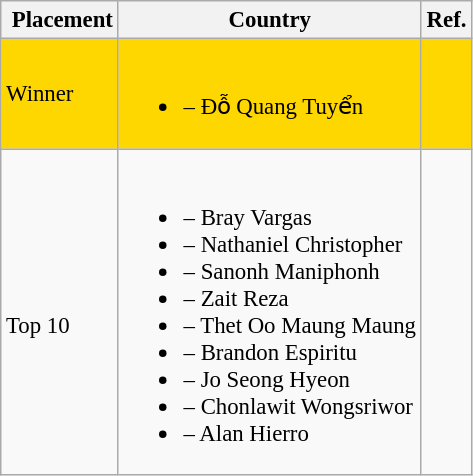<table class="wikitable sortable" style="font-size:95%;">
<tr>
<th> Placement</th>
<th>Country</th>
<th>Ref.</th>
</tr>
<tr style="background:gold;">
<td>Winner</td>
<td><br><ul><li> – Đỗ Quang Tuyển</li></ul></td>
<td></td>
</tr>
<tr>
<td><br>Top 10</td>
<td><br><ul><li> – Bray Vargas</li><li> – Nathaniel Christopher</li><li> – Sanonh Maniphonh</li><li> – Zait Reza</li><li> – Thet Oo Maung Maung</li><li> – Brandon Espiritu</li><li> – Jo Seong Hyeon</li><li> – Chonlawit Wongsriwor</li><li> – Alan Hierro</li></ul></td>
<td></td>
</tr>
</table>
